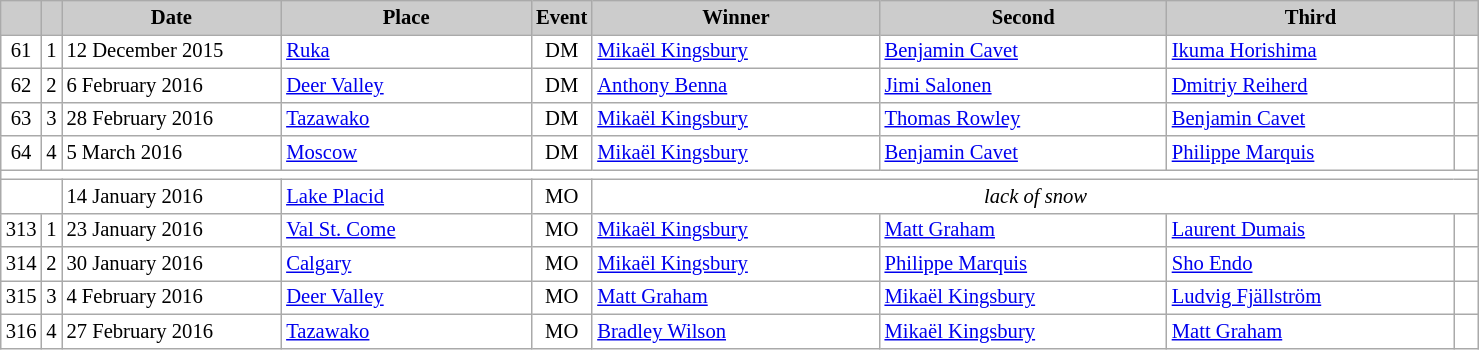<table class="wikitable plainrowheaders" style="background:#fff; font-size:86%; line-height:16px; border:grey solid 1px; border-collapse:collapse;">
<tr style="background:#ccc; text-align:center;">
<th scope="col" style="background:#ccc; width=20 px;"></th>
<th scope="col" style="background:#ccc; width=30 px;"></th>
<th scope="col" style="background:#ccc; width:140px;">Date</th>
<th scope="col" style="background:#ccc; width:160px;">Place</th>
<th scope="col" style="background:#ccc; width:15px;">Event</th>
<th scope="col" style="background:#ccc; width:185px;">Winner</th>
<th scope="col" style="background:#ccc; width:185px;">Second</th>
<th scope="col" style="background:#ccc; width:185px;">Third</th>
<th scope="col" style="background:#ccc; width:10px;"></th>
</tr>
<tr>
<td align=center>61</td>
<td align=center>1</td>
<td>12 December 2015</td>
<td> <a href='#'>Ruka</a></td>
<td align=center>DM</td>
<td> <a href='#'>Mikaël Kingsbury</a></td>
<td> <a href='#'>Benjamin Cavet</a></td>
<td> <a href='#'>Ikuma Horishima</a></td>
<td></td>
</tr>
<tr>
<td align=center>62</td>
<td align=center>2</td>
<td>6 February 2016</td>
<td> <a href='#'>Deer Valley</a></td>
<td align=center>DM</td>
<td> <a href='#'>Anthony Benna</a></td>
<td> <a href='#'>Jimi Salonen</a></td>
<td> <a href='#'>Dmitriy Reiherd</a></td>
<td></td>
</tr>
<tr>
<td align=center>63</td>
<td align=center>3</td>
<td>28 February 2016</td>
<td> <a href='#'>Tazawako</a></td>
<td align=center>DM</td>
<td> <a href='#'>Mikaël Kingsbury</a></td>
<td> <a href='#'>Thomas Rowley</a></td>
<td> <a href='#'>Benjamin Cavet</a></td>
<td></td>
</tr>
<tr>
<td align=center>64</td>
<td align=center>4</td>
<td>5 March 2016</td>
<td> <a href='#'>Moscow</a></td>
<td align=center>DM</td>
<td> <a href='#'>Mikaël Kingsbury</a></td>
<td> <a href='#'>Benjamin Cavet</a></td>
<td> <a href='#'>Philippe Marquis</a></td>
<td></td>
</tr>
<tr>
<td colspan=9></td>
</tr>
<tr>
<td colspan=2></td>
<td>14 January 2016</td>
<td> <a href='#'>Lake Placid</a></td>
<td align=center>MO</td>
<td colspan=4 align=center><em>lack of snow</em></td>
</tr>
<tr>
<td align=center>313</td>
<td align=center>1</td>
<td>23 January 2016</td>
<td> <a href='#'>Val St. Come</a></td>
<td align=center>MO</td>
<td> <a href='#'>Mikaël Kingsbury</a></td>
<td> <a href='#'>Matt Graham</a></td>
<td> <a href='#'>Laurent Dumais</a></td>
<td></td>
</tr>
<tr>
<td align=center>314</td>
<td align=center>2</td>
<td>30 January 2016</td>
<td> <a href='#'>Calgary</a></td>
<td align=center>MO</td>
<td> <a href='#'>Mikaël Kingsbury</a></td>
<td> <a href='#'>Philippe Marquis</a></td>
<td> <a href='#'>Sho Endo</a></td>
<td></td>
</tr>
<tr>
<td align=center>315</td>
<td align=center>3</td>
<td>4 February 2016</td>
<td> <a href='#'>Deer Valley</a></td>
<td align=center>MO</td>
<td> <a href='#'>Matt Graham</a></td>
<td> <a href='#'>Mikaël Kingsbury</a></td>
<td> <a href='#'>Ludvig Fjällström</a></td>
<td></td>
</tr>
<tr>
<td align=center>316</td>
<td align=center>4</td>
<td>27 February 2016</td>
<td> <a href='#'>Tazawako</a></td>
<td align=center>MO</td>
<td> <a href='#'>Bradley Wilson</a></td>
<td> <a href='#'>Mikaël Kingsbury</a></td>
<td> <a href='#'>Matt Graham</a></td>
<td></td>
</tr>
</table>
